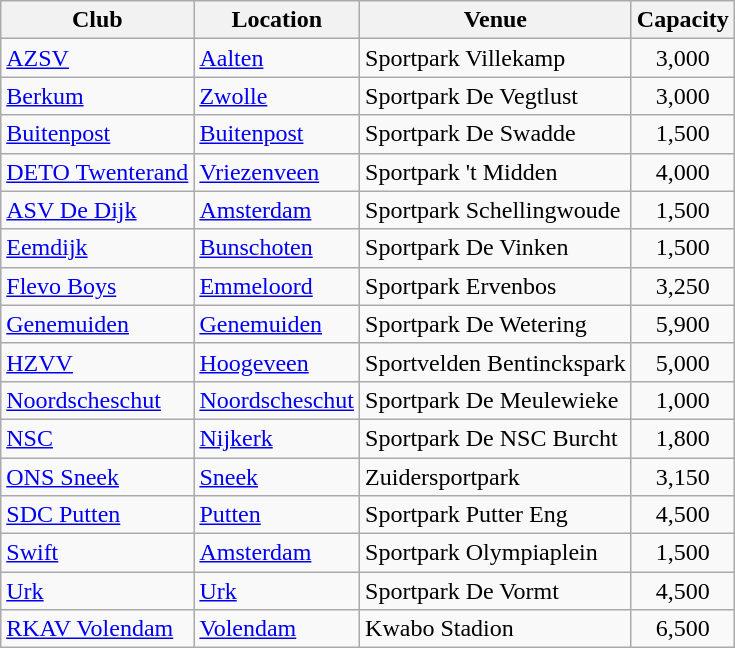<table class="wikitable sortable">
<tr>
<th>Club</th>
<th>Location</th>
<th>Venue</th>
<th>Capacity</th>
</tr>
<tr>
<td><a href='#'>AZSV</a></td>
<td><a href='#'>Aalten</a></td>
<td>Sportpark Villekamp</td>
<td style="text-align: center;">3,000</td>
</tr>
<tr>
<td><a href='#'>Berkum</a></td>
<td><a href='#'>Zwolle</a></td>
<td>Sportpark De Vegtlust</td>
<td style="text-align: center;">3,000</td>
</tr>
<tr>
<td><a href='#'>Buitenpost</a></td>
<td><a href='#'>Buitenpost</a></td>
<td>Sportpark De Swadde</td>
<td style="text-align: center;">1,500</td>
</tr>
<tr>
<td><a href='#'>DETO Twenterand</a></td>
<td><a href='#'>Vriezenveen</a></td>
<td>Sportpark 't Midden</td>
<td style="text-align: center;">4,000</td>
</tr>
<tr>
<td><a href='#'>ASV De Dijk</a></td>
<td><a href='#'>Amsterdam</a></td>
<td>Sportpark Schellingwoude</td>
<td style="text-align: center;">1,500</td>
</tr>
<tr>
<td><a href='#'>Eemdijk</a></td>
<td><a href='#'>Bunschoten</a></td>
<td>Sportpark De Vinken</td>
<td style="text-align: center;">1,500</td>
</tr>
<tr>
<td><a href='#'>Flevo Boys</a></td>
<td><a href='#'>Emmeloord</a></td>
<td>Sportpark Ervenbos</td>
<td style="text-align: center;">3,250</td>
</tr>
<tr>
<td><a href='#'>Genemuiden</a></td>
<td><a href='#'>Genemuiden</a></td>
<td>Sportpark De Wetering</td>
<td style="text-align: center;">5,900</td>
</tr>
<tr>
<td><a href='#'>HZVV</a></td>
<td><a href='#'>Hoogeveen</a></td>
<td>Sportvelden Bentinckspark</td>
<td style="text-align: center;">5,000</td>
</tr>
<tr>
<td><a href='#'>Noordscheschut</a></td>
<td><a href='#'>Noordscheschut</a></td>
<td>Sportpark De Meulewieke</td>
<td style="text-align: center;">1,000</td>
</tr>
<tr>
<td><a href='#'>NSC</a></td>
<td><a href='#'>Nijkerk</a></td>
<td>Sportpark De NSC Burcht</td>
<td style="text-align: center;">1,800</td>
</tr>
<tr>
<td><a href='#'>ONS Sneek</a></td>
<td><a href='#'>Sneek</a></td>
<td>Zuidersportpark</td>
<td style="text-align: center;">3,150</td>
</tr>
<tr>
<td><a href='#'>SDC Putten</a></td>
<td><a href='#'>Putten</a></td>
<td>Sportpark Putter Eng</td>
<td style="text-align: center;">4,500</td>
</tr>
<tr>
<td><a href='#'>Swift</a></td>
<td><a href='#'>Amsterdam</a></td>
<td>Sportpark Olympiaplein</td>
<td style="text-align: center;">1,500</td>
</tr>
<tr>
<td><a href='#'>Urk</a></td>
<td><a href='#'>Urk</a></td>
<td>Sportpark De Vormt</td>
<td style="text-align: center;">4,500</td>
</tr>
<tr>
<td><a href='#'>RKAV Volendam</a></td>
<td><a href='#'>Volendam</a></td>
<td>Kwabo Stadion</td>
<td style="text-align: center;">6,500</td>
</tr>
</table>
